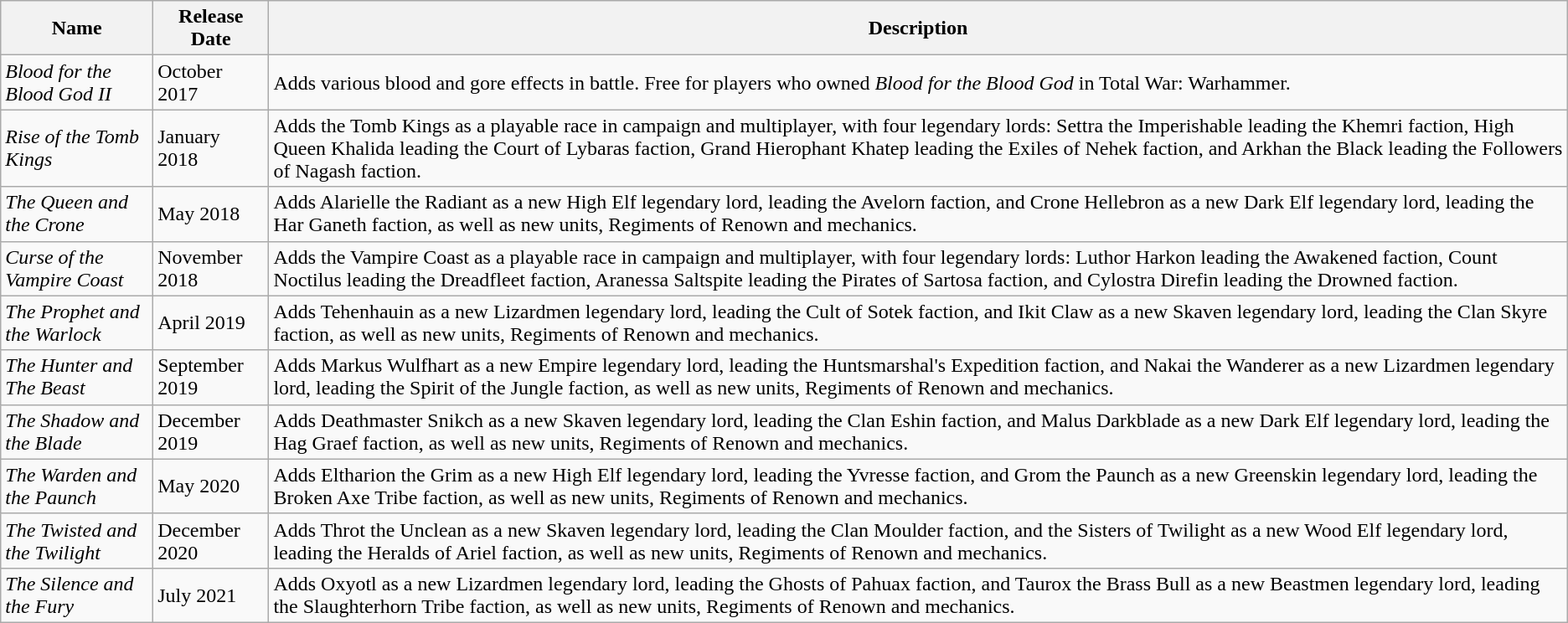<table class="wikitable sortable">
<tr>
<th>Name</th>
<th>Release Date</th>
<th>Description</th>
</tr>
<tr>
<td><em>Blood for the Blood God II</em></td>
<td>October 2017</td>
<td>Adds various blood and gore effects in battle. Free for players who owned <em>Blood for the Blood God</em> in Total War: Warhammer.</td>
</tr>
<tr>
<td><em>Rise of the Tomb Kings</em></td>
<td>January 2018</td>
<td>Adds the Tomb Kings as a playable race in campaign and multiplayer, with four legendary lords: Settra the Imperishable leading the Khemri faction, High Queen Khalida leading the Court of Lybaras faction, Grand Hierophant Khatep leading the Exiles of Nehek faction, and Arkhan the Black leading the Followers of Nagash faction.</td>
</tr>
<tr>
<td><em>The Queen and the Crone</em></td>
<td>May 2018</td>
<td>Adds Alarielle the Radiant as a new High Elf legendary lord, leading the Avelorn faction, and Crone Hellebron as a new Dark Elf legendary lord, leading the Har Ganeth faction, as well as new units, Regiments of Renown and mechanics.</td>
</tr>
<tr>
<td><em>Curse of the Vampire Coast</em></td>
<td>November 2018</td>
<td>Adds the Vampire Coast as a playable race in campaign and multiplayer, with four legendary lords: Luthor Harkon leading the Awakened faction, Count Noctilus leading the Dreadfleet faction, Aranessa Saltspite leading the Pirates of Sartosa faction, and Cylostra Direfin leading the Drowned faction.</td>
</tr>
<tr>
<td><em>The Prophet and the Warlock</em></td>
<td>April 2019</td>
<td>Adds Tehenhauin as a new Lizardmen legendary lord, leading the Cult of Sotek faction, and Ikit Claw as a new Skaven legendary lord, leading the Clan Skyre faction, as well as new units, Regiments of Renown and mechanics.</td>
</tr>
<tr>
<td><em>The Hunter and The Beast</em></td>
<td>September 2019</td>
<td>Adds Markus Wulfhart as a new Empire legendary lord, leading the Huntsmarshal's Expedition faction, and Nakai the Wanderer as a new Lizardmen legendary lord, leading the Spirit of the Jungle faction, as well as new units, Regiments of Renown and mechanics.</td>
</tr>
<tr>
<td><em>The Shadow and the Blade</em></td>
<td>December 2019</td>
<td>Adds Deathmaster Snikch as a new Skaven legendary lord, leading the Clan Eshin faction, and Malus Darkblade as a new Dark Elf legendary lord, leading the Hag Graef faction, as well as new units, Regiments of Renown and mechanics.</td>
</tr>
<tr>
<td><em>The Warden and the Paunch</em></td>
<td>May 2020</td>
<td>Adds Eltharion the Grim as a new High Elf legendary lord, leading the Yvresse faction, and Grom the Paunch as a new Greenskin legendary lord, leading the Broken Axe Tribe faction, as well as new units, Regiments of Renown and mechanics.</td>
</tr>
<tr>
<td><em>The Twisted and the Twilight</em></td>
<td>December 2020</td>
<td>Adds Throt the Unclean as a new Skaven legendary lord, leading the Clan Moulder faction, and the Sisters of Twilight as a new Wood Elf legendary lord, leading the Heralds of Ariel faction, as well as new units, Regiments of Renown and mechanics.</td>
</tr>
<tr>
<td><em>The Silence and the Fury</em></td>
<td>July 2021</td>
<td>Adds Oxyotl as a new Lizardmen legendary lord, leading the Ghosts of Pahuax faction, and Taurox the Brass Bull as a new Beastmen legendary lord, leading the Slaughterhorn Tribe faction, as well as new units, Regiments of Renown and mechanics.</td>
</tr>
</table>
